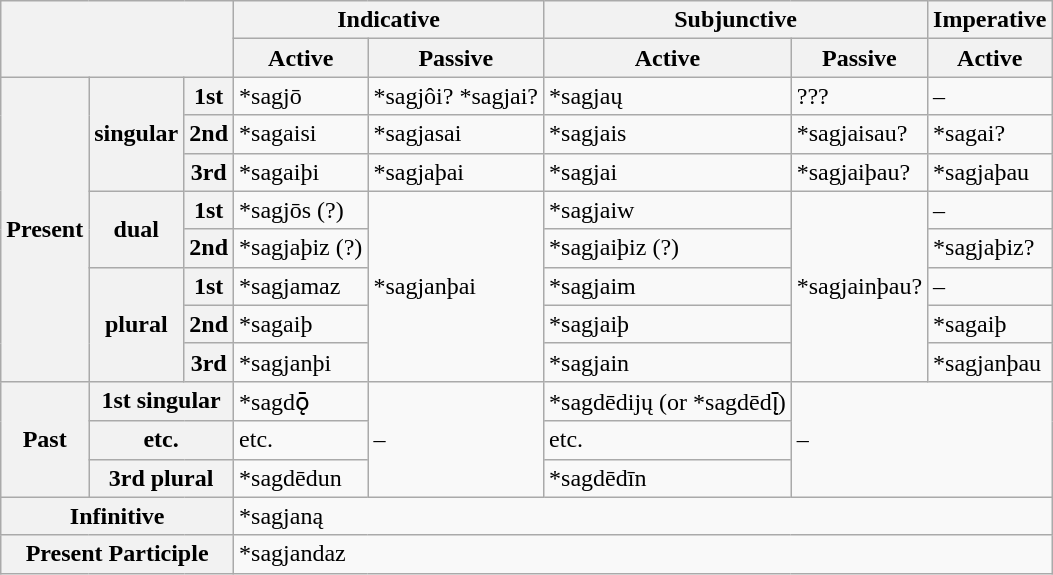<table class="wikitable">
<tr>
<th colspan="3" rowspan="2"></th>
<th colspan="2">Indicative</th>
<th colspan="2">Subjunctive</th>
<th>Imperative</th>
</tr>
<tr>
<th>Active</th>
<th>Passive</th>
<th>Active</th>
<th>Passive</th>
<th>Active</th>
</tr>
<tr>
<th rowspan="8">Present</th>
<th rowspan="3">singular</th>
<th>1st</th>
<td>*sagjō</td>
<td>*sagjôi? *sagjai?</td>
<td>*sagjaų</td>
<td>???</td>
<td>–</td>
</tr>
<tr>
<th>2nd</th>
<td>*sagaisi</td>
<td>*sagjasai</td>
<td>*sagjais</td>
<td>*sagjaisau?</td>
<td>*sagai?</td>
</tr>
<tr>
<th>3rd</th>
<td>*sagaiþi</td>
<td>*sagjaþai</td>
<td>*sagjai</td>
<td>*sagjaiþau?</td>
<td>*sagjaþau</td>
</tr>
<tr>
<th rowspan="2">dual</th>
<th>1st</th>
<td>*sagjōs (?)</td>
<td rowspan="5">*sagjanþai</td>
<td>*sagjaiw</td>
<td rowspan="5">*sagjainþau?</td>
<td>–</td>
</tr>
<tr>
<th>2nd</th>
<td>*sagjaþiz (?)</td>
<td>*sagjaiþiz (?)</td>
<td>*sagjaþiz?</td>
</tr>
<tr>
<th rowspan="3">plural</th>
<th>1st</th>
<td>*sagjamaz</td>
<td>*sagjaim</td>
<td>–</td>
</tr>
<tr>
<th>2nd</th>
<td>*sagaiþ</td>
<td>*sagjaiþ</td>
<td>*sagaiþ</td>
</tr>
<tr>
<th>3rd</th>
<td>*sagjanþi</td>
<td>*sagjain</td>
<td>*sagjanþau</td>
</tr>
<tr>
<th rowspan="3">Past</th>
<th colspan="2">1st singular</th>
<td>*sagdǭ</td>
<td rowspan=3>–</td>
<td>*sagdēdijų (or *sagdēdį̄)</td>
<td colspan="2" rowspan="3">–</td>
</tr>
<tr>
<th colspan="2">etc.</th>
<td>etc.</td>
<td>etc.</td>
</tr>
<tr>
<th colspan="2">3rd plural</th>
<td>*sagdēdun</td>
<td>*sagdēdīn</td>
</tr>
<tr>
<th colspan="3">Infinitive</th>
<td colspan="5">*sagjaną</td>
</tr>
<tr>
<th colspan="3">Present Participle</th>
<td colspan="5">*sagjandaz</td>
</tr>
</table>
